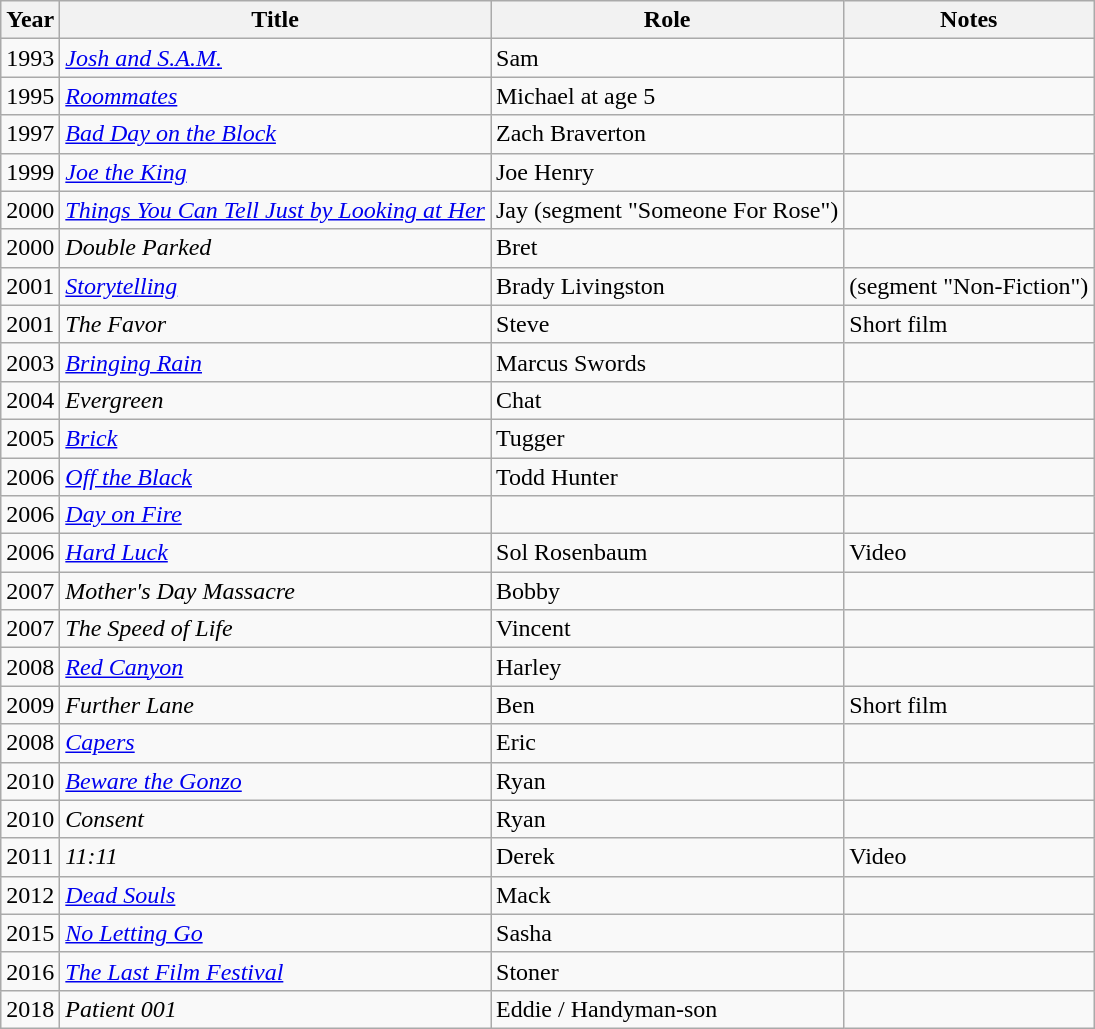<table class="wikitable sortable">
<tr>
<th>Year</th>
<th>Title</th>
<th>Role</th>
<th class="unsortable">Notes</th>
</tr>
<tr>
<td>1993</td>
<td><em><a href='#'>Josh and S.A.M.</a></em></td>
<td>Sam</td>
<td></td>
</tr>
<tr>
<td>1995</td>
<td><em><a href='#'>Roommates</a></em></td>
<td>Michael at age 5</td>
<td></td>
</tr>
<tr>
<td>1997</td>
<td><em><a href='#'>Bad Day on the Block</a></em></td>
<td>Zach Braverton</td>
<td></td>
</tr>
<tr>
<td>1999</td>
<td><em><a href='#'>Joe the King</a></em></td>
<td>Joe Henry</td>
<td></td>
</tr>
<tr>
<td>2000</td>
<td><em><a href='#'>Things You Can Tell Just by Looking at Her</a></em></td>
<td>Jay (segment "Someone For Rose")</td>
<td></td>
</tr>
<tr>
<td>2000</td>
<td><em>Double Parked</em></td>
<td>Bret</td>
<td></td>
</tr>
<tr>
<td>2001</td>
<td><em><a href='#'>Storytelling</a></em></td>
<td>Brady Livingston</td>
<td>(segment "Non-Fiction")</td>
</tr>
<tr>
<td>2001</td>
<td><em>The Favor</em></td>
<td>Steve</td>
<td>Short film</td>
</tr>
<tr>
<td>2003</td>
<td><em><a href='#'>Bringing Rain</a></em></td>
<td>Marcus Swords</td>
<td></td>
</tr>
<tr>
<td>2004</td>
<td><em>Evergreen</em></td>
<td>Chat</td>
<td></td>
</tr>
<tr>
<td>2005</td>
<td><em><a href='#'>Brick</a></em></td>
<td>Tugger</td>
<td></td>
</tr>
<tr>
<td>2006</td>
<td><em><a href='#'>Off the Black</a></em></td>
<td>Todd Hunter</td>
<td></td>
</tr>
<tr>
<td>2006</td>
<td><em><a href='#'>Day on Fire</a></em></td>
<td></td>
<td></td>
</tr>
<tr>
<td>2006</td>
<td><em><a href='#'>Hard Luck</a></em></td>
<td>Sol Rosenbaum</td>
<td>Video</td>
</tr>
<tr>
<td>2007</td>
<td><em>Mother's Day Massacre</em></td>
<td>Bobby</td>
<td></td>
</tr>
<tr>
<td>2007</td>
<td><em>The Speed of Life</em></td>
<td>Vincent</td>
<td></td>
</tr>
<tr>
<td>2008</td>
<td><em><a href='#'>Red Canyon</a></em></td>
<td>Harley</td>
<td></td>
</tr>
<tr>
<td>2009</td>
<td><em>Further Lane</em></td>
<td>Ben</td>
<td>Short film</td>
</tr>
<tr>
<td>2008</td>
<td><em><a href='#'>Capers</a></em></td>
<td>Eric</td>
<td></td>
</tr>
<tr>
<td>2010</td>
<td><em><a href='#'>Beware the Gonzo</a></em></td>
<td>Ryan</td>
<td></td>
</tr>
<tr>
<td>2010</td>
<td><em>Consent</em></td>
<td>Ryan</td>
<td></td>
</tr>
<tr>
<td>2011</td>
<td><em>11:11</em></td>
<td>Derek</td>
<td>Video</td>
</tr>
<tr>
<td>2012</td>
<td><em><a href='#'>Dead Souls</a></em></td>
<td>Mack</td>
<td></td>
</tr>
<tr>
<td>2015</td>
<td><em><a href='#'>No Letting Go</a></em></td>
<td>Sasha</td>
<td></td>
</tr>
<tr>
<td>2016</td>
<td><em><a href='#'>The Last Film Festival</a></em></td>
<td>Stoner</td>
<td></td>
</tr>
<tr>
<td>2018</td>
<td><em>Patient 001</em></td>
<td>Eddie / Handyman-son</td>
<td></td>
</tr>
</table>
